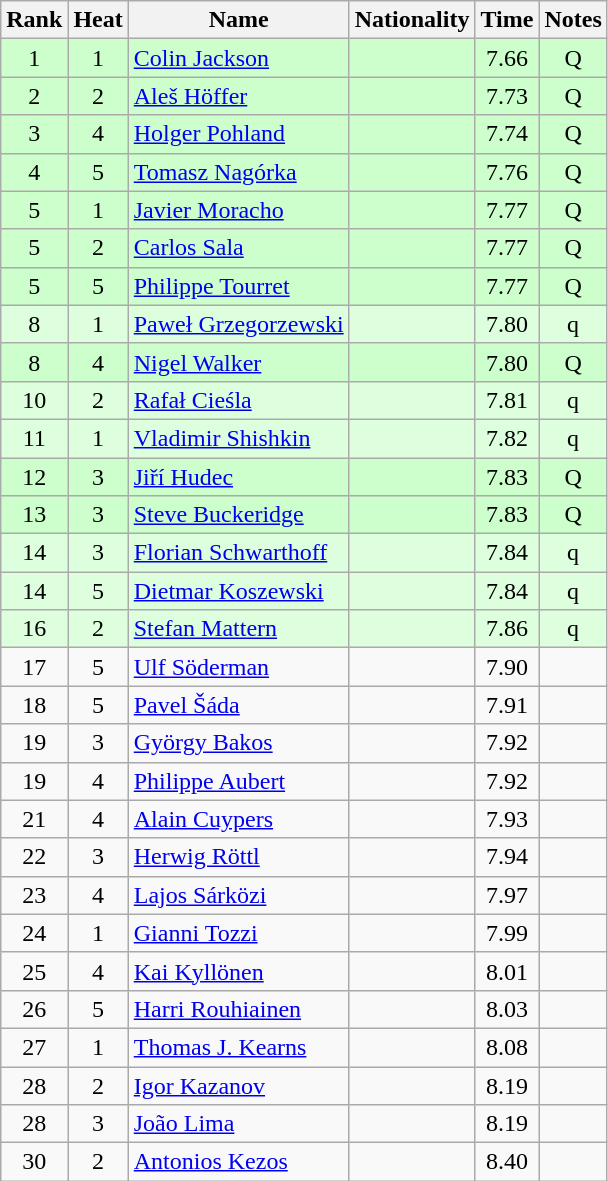<table class="wikitable sortable" style="text-align:center">
<tr>
<th>Rank</th>
<th>Heat</th>
<th>Name</th>
<th>Nationality</th>
<th>Time</th>
<th>Notes</th>
</tr>
<tr bgcolor=ccffcc>
<td>1</td>
<td>1</td>
<td align="left"><a href='#'>Colin Jackson</a></td>
<td align=left></td>
<td>7.66</td>
<td>Q</td>
</tr>
<tr bgcolor=ccffcc>
<td>2</td>
<td>2</td>
<td align="left"><a href='#'>Aleš Höffer</a></td>
<td align=left></td>
<td>7.73</td>
<td>Q</td>
</tr>
<tr bgcolor=ccffcc>
<td>3</td>
<td>4</td>
<td align="left"><a href='#'>Holger Pohland</a></td>
<td align=left></td>
<td>7.74</td>
<td>Q</td>
</tr>
<tr bgcolor=ccffcc>
<td>4</td>
<td>5</td>
<td align="left"><a href='#'>Tomasz Nagórka</a></td>
<td align=left></td>
<td>7.76</td>
<td>Q</td>
</tr>
<tr bgcolor=ccffcc>
<td>5</td>
<td>1</td>
<td align="left"><a href='#'>Javier Moracho</a></td>
<td align=left></td>
<td>7.77</td>
<td>Q</td>
</tr>
<tr bgcolor=ccffcc>
<td>5</td>
<td>2</td>
<td align="left"><a href='#'>Carlos Sala</a></td>
<td align=left></td>
<td>7.77</td>
<td>Q</td>
</tr>
<tr bgcolor=ccffcc>
<td>5</td>
<td>5</td>
<td align="left"><a href='#'>Philippe Tourret</a></td>
<td align=left></td>
<td>7.77</td>
<td>Q</td>
</tr>
<tr bgcolor=ddffdd>
<td>8</td>
<td>1</td>
<td align="left"><a href='#'>Paweł Grzegorzewski</a></td>
<td align=left></td>
<td>7.80</td>
<td>q</td>
</tr>
<tr bgcolor=ccffcc>
<td>8</td>
<td>4</td>
<td align="left"><a href='#'>Nigel Walker</a></td>
<td align=left></td>
<td>7.80</td>
<td>Q</td>
</tr>
<tr bgcolor=ddffdd>
<td>10</td>
<td>2</td>
<td align="left"><a href='#'>Rafał Cieśla</a></td>
<td align=left></td>
<td>7.81</td>
<td>q</td>
</tr>
<tr bgcolor=ddffdd>
<td>11</td>
<td>1</td>
<td align="left"><a href='#'>Vladimir Shishkin</a></td>
<td align=left></td>
<td>7.82</td>
<td>q</td>
</tr>
<tr bgcolor=ccffcc>
<td>12</td>
<td>3</td>
<td align="left"><a href='#'>Jiří Hudec</a></td>
<td align=left></td>
<td>7.83</td>
<td>Q</td>
</tr>
<tr bgcolor=ccffcc>
<td>13</td>
<td>3</td>
<td align="left"><a href='#'>Steve Buckeridge</a></td>
<td align=left></td>
<td>7.83</td>
<td>Q</td>
</tr>
<tr bgcolor=ddffdd>
<td>14</td>
<td>3</td>
<td align="left"><a href='#'>Florian Schwarthoff</a></td>
<td align=left></td>
<td>7.84</td>
<td>q</td>
</tr>
<tr bgcolor=ddffdd>
<td>14</td>
<td>5</td>
<td align="left"><a href='#'>Dietmar Koszewski</a></td>
<td align=left></td>
<td>7.84</td>
<td>q</td>
</tr>
<tr bgcolor=ddffdd>
<td>16</td>
<td>2</td>
<td align="left"><a href='#'>Stefan Mattern</a></td>
<td align=left></td>
<td>7.86</td>
<td>q</td>
</tr>
<tr>
<td>17</td>
<td>5</td>
<td align="left"><a href='#'>Ulf Söderman</a></td>
<td align=left></td>
<td>7.90</td>
<td></td>
</tr>
<tr>
<td>18</td>
<td>5</td>
<td align="left"><a href='#'>Pavel Šáda</a></td>
<td align=left></td>
<td>7.91</td>
<td></td>
</tr>
<tr>
<td>19</td>
<td>3</td>
<td align="left"><a href='#'>György Bakos</a></td>
<td align=left></td>
<td>7.92</td>
<td></td>
</tr>
<tr>
<td>19</td>
<td>4</td>
<td align="left"><a href='#'>Philippe Aubert</a></td>
<td align=left></td>
<td>7.92</td>
<td></td>
</tr>
<tr>
<td>21</td>
<td>4</td>
<td align="left"><a href='#'>Alain Cuypers</a></td>
<td align=left></td>
<td>7.93</td>
<td></td>
</tr>
<tr>
<td>22</td>
<td>3</td>
<td align="left"><a href='#'>Herwig Röttl</a></td>
<td align=left></td>
<td>7.94</td>
<td></td>
</tr>
<tr>
<td>23</td>
<td>4</td>
<td align="left"><a href='#'>Lajos Sárközi</a></td>
<td align=left></td>
<td>7.97</td>
<td></td>
</tr>
<tr>
<td>24</td>
<td>1</td>
<td align="left"><a href='#'>Gianni Tozzi</a></td>
<td align=left></td>
<td>7.99</td>
<td></td>
</tr>
<tr>
<td>25</td>
<td>4</td>
<td align="left"><a href='#'>Kai Kyllönen</a></td>
<td align=left></td>
<td>8.01</td>
<td></td>
</tr>
<tr>
<td>26</td>
<td>5</td>
<td align="left"><a href='#'>Harri Rouhiainen</a></td>
<td align=left></td>
<td>8.03</td>
<td></td>
</tr>
<tr>
<td>27</td>
<td>1</td>
<td align="left"><a href='#'>Thomas J. Kearns</a></td>
<td align=left></td>
<td>8.08</td>
<td></td>
</tr>
<tr>
<td>28</td>
<td>2</td>
<td align="left"><a href='#'>Igor Kazanov</a></td>
<td align=left></td>
<td>8.19</td>
<td></td>
</tr>
<tr>
<td>28</td>
<td>3</td>
<td align="left"><a href='#'>João Lima</a></td>
<td align=left></td>
<td>8.19</td>
<td></td>
</tr>
<tr>
<td>30</td>
<td>2</td>
<td align="left"><a href='#'>Antonios Kezos</a></td>
<td align=left></td>
<td>8.40</td>
<td></td>
</tr>
</table>
